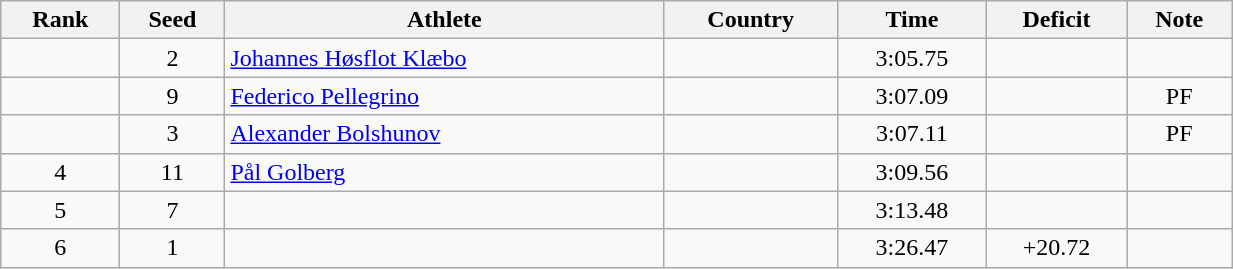<table class="wikitable sortable" style="text-align:center" width=65%>
<tr>
<th>Rank</th>
<th>Seed</th>
<th>Athlete</th>
<th>Country</th>
<th>Time</th>
<th>Deficit</th>
<th>Note</th>
</tr>
<tr>
<td></td>
<td>2</td>
<td align="left"><a href='#'>Johannes Høsflot Klæbo</a></td>
<td align="left"></td>
<td>3:05.75</td>
<td></td>
<td></td>
</tr>
<tr>
<td></td>
<td>9</td>
<td align="left"><a href='#'>Federico Pellegrino</a></td>
<td align="left"></td>
<td>3:07.09</td>
<td></td>
<td>PF</td>
</tr>
<tr>
<td></td>
<td>3</td>
<td align="left"><a href='#'>Alexander Bolshunov</a></td>
<td align="left"></td>
<td>3:07.11</td>
<td></td>
<td>PF</td>
</tr>
<tr>
<td>4</td>
<td>11</td>
<td align="left"><a href='#'>Pål Golberg</a></td>
<td align="left"></td>
<td>3:09.56</td>
<td></td>
<td></td>
</tr>
<tr>
<td>5</td>
<td>7</td>
<td align="left"></td>
<td align="left"></td>
<td>3:13.48</td>
<td></td>
<td></td>
</tr>
<tr>
<td>6</td>
<td>1</td>
<td align="left"></td>
<td align="left"></td>
<td>3:26.47</td>
<td>+20.72</td>
<td></td>
</tr>
</table>
